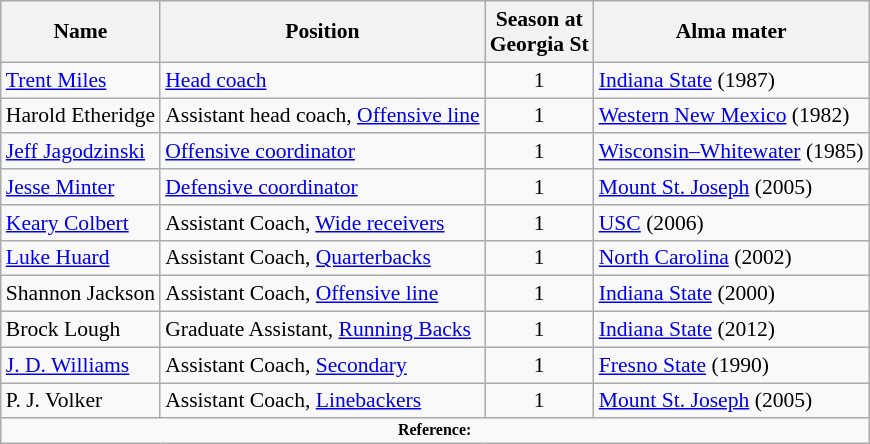<table class="wikitable" border="1" style="font-size:90%;">
<tr>
<th>Name</th>
<th>Position</th>
<th>Season at<br>Georgia St</th>
<th>Alma mater</th>
</tr>
<tr>
<td><a href='#'>Trent Miles</a></td>
<td><a href='#'>Head coach</a></td>
<td align=center>1</td>
<td><a href='#'>Indiana State</a> (1987)</td>
</tr>
<tr>
<td>Harold Etheridge</td>
<td>Assistant head coach, <a href='#'>Offensive line</a></td>
<td align=center>1</td>
<td><a href='#'>Western New Mexico</a> (1982)</td>
</tr>
<tr>
<td><a href='#'>Jeff Jagodzinski</a></td>
<td><a href='#'>Offensive coordinator</a></td>
<td align=center>1</td>
<td><a href='#'>Wisconsin–Whitewater</a> (1985)</td>
</tr>
<tr>
<td><a href='#'>Jesse Minter</a></td>
<td><a href='#'>Defensive coordinator</a></td>
<td align=center>1</td>
<td><a href='#'>Mount St. Joseph</a> (2005)</td>
</tr>
<tr>
<td><a href='#'>Keary Colbert</a></td>
<td>Assistant Coach, <a href='#'>Wide receivers</a></td>
<td align=center>1</td>
<td><a href='#'>USC</a> (2006)</td>
</tr>
<tr>
<td><a href='#'>Luke Huard</a></td>
<td>Assistant Coach, <a href='#'>Quarterbacks</a></td>
<td align=center>1</td>
<td><a href='#'>North Carolina</a> (2002)</td>
</tr>
<tr>
<td>Shannon Jackson</td>
<td>Assistant Coach, <a href='#'>Offensive line</a></td>
<td align=center>1</td>
<td><a href='#'>Indiana State</a> (2000)</td>
</tr>
<tr>
<td>Brock Lough</td>
<td>Graduate Assistant, <a href='#'>Running Backs</a></td>
<td align=center>1</td>
<td><a href='#'>Indiana State</a> (2012)</td>
</tr>
<tr>
<td><a href='#'>J. D. Williams</a></td>
<td>Assistant Coach, <a href='#'>Secondary</a></td>
<td align=center>1</td>
<td><a href='#'>Fresno State</a> (1990)</td>
</tr>
<tr>
<td>P. J. Volker</td>
<td>Assistant Coach, <a href='#'>Linebackers</a></td>
<td align=center>1</td>
<td><a href='#'>Mount St. Joseph</a> (2005)</td>
</tr>
<tr>
<td colspan="4" style="font-size: 8pt" align="center"><strong>Reference:</strong></td>
</tr>
</table>
